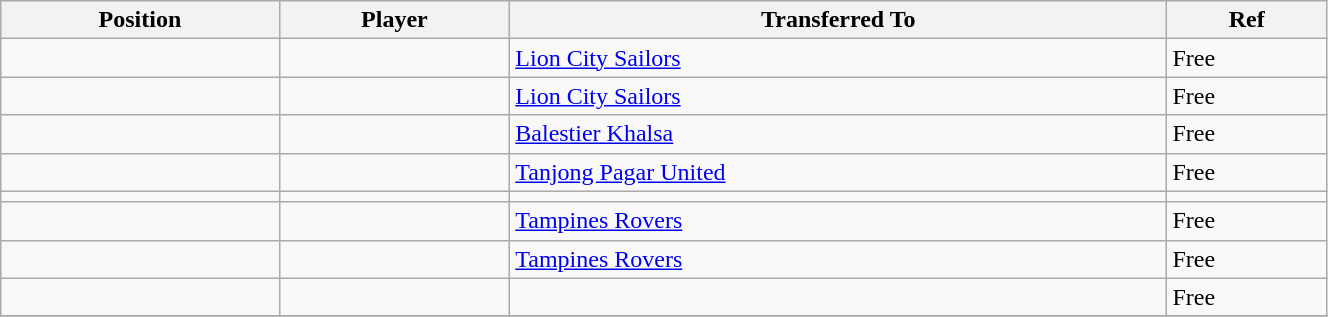<table class="wikitable sortable" style="width:70%; text-align:center; font-size:100%; text-align:left;">
<tr>
<th><strong>Position</strong></th>
<th><strong>Player</strong></th>
<th><strong>Transferred To</strong></th>
<th><strong>Ref</strong></th>
</tr>
<tr>
<td></td>
<td></td>
<td> <a href='#'>Lion City Sailors</a></td>
<td>Free </td>
</tr>
<tr>
<td></td>
<td></td>
<td> <a href='#'>Lion City Sailors</a></td>
<td>Free </td>
</tr>
<tr>
<td></td>
<td></td>
<td> <a href='#'>Balestier Khalsa</a></td>
<td>Free </td>
</tr>
<tr>
<td></td>
<td></td>
<td> <a href='#'>Tanjong Pagar United</a></td>
<td>Free </td>
</tr>
<tr>
<td></td>
<td></td>
<td></td>
<td></td>
</tr>
<tr>
<td></td>
<td></td>
<td> <a href='#'>Tampines Rovers</a></td>
<td>Free </td>
</tr>
<tr>
<td></td>
<td></td>
<td> <a href='#'>Tampines Rovers</a></td>
<td>Free </td>
</tr>
<tr>
<td></td>
<td></td>
<td></td>
<td>Free</td>
</tr>
<tr>
</tr>
</table>
